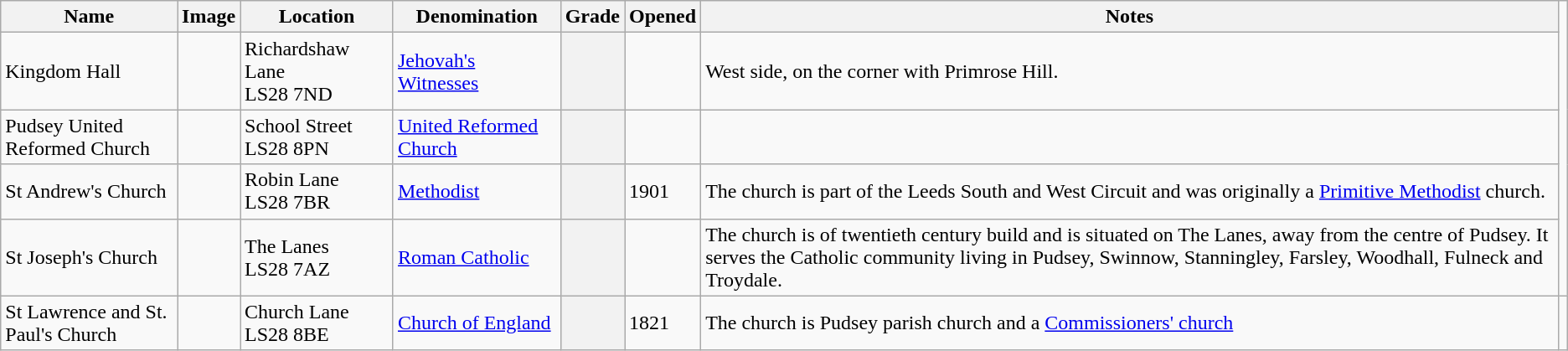<table class="wikitable sortable">
<tr>
<th>Name</th>
<th class="unsortable">Image</th>
<th>Location</th>
<th>Denomination</th>
<th>Grade</th>
<th>Opened</th>
<th class="unsortable">Notes</th>
</tr>
<tr>
<td>Kingdom Hall</td>
<td></td>
<td>Richardshaw Lane<br>LS28 7ND</td>
<td><a href='#'>Jehovah's Witnesses</a></td>
<th></th>
<td></td>
<td>West side, on the corner with Primrose Hill.</td>
</tr>
<tr>
<td>Pudsey United Reformed Church</td>
<td></td>
<td>School Street<br>LS28 8PN</td>
<td><a href='#'>United Reformed Church</a></td>
<th></th>
<td></td>
<td></td>
</tr>
<tr>
<td>St Andrew's Church </td>
<td></td>
<td>Robin Lane<br>LS28 7BR</td>
<td><a href='#'>Methodist</a></td>
<th></th>
<td>1901</td>
<td>The church is part of the Leeds South and West Circuit and was originally a <a href='#'>Primitive Methodist</a> church.</td>
</tr>
<tr>
<td>St Joseph's Church</td>
<td></td>
<td>The Lanes<br>LS28 7AZ</td>
<td><a href='#'>Roman Catholic</a></td>
<th></th>
<td></td>
<td>The church is of twentieth century build and is situated on The Lanes, away from the centre of Pudsey. It serves the Catholic community living in Pudsey, Swinnow, Stanningley, Farsley, Woodhall, Fulneck and Troydale.</td>
</tr>
<tr>
<td>St Lawrence and St. Paul's Church </td>
<td></td>
<td>Church Lane LS28 8BE</td>
<td><a href='#'>Church of England</a></td>
<th></th>
<td>1821</td>
<td>The church is Pudsey parish church and a <a href='#'>Commissioners' church</a></td>
<td></td>
</tr>
</table>
